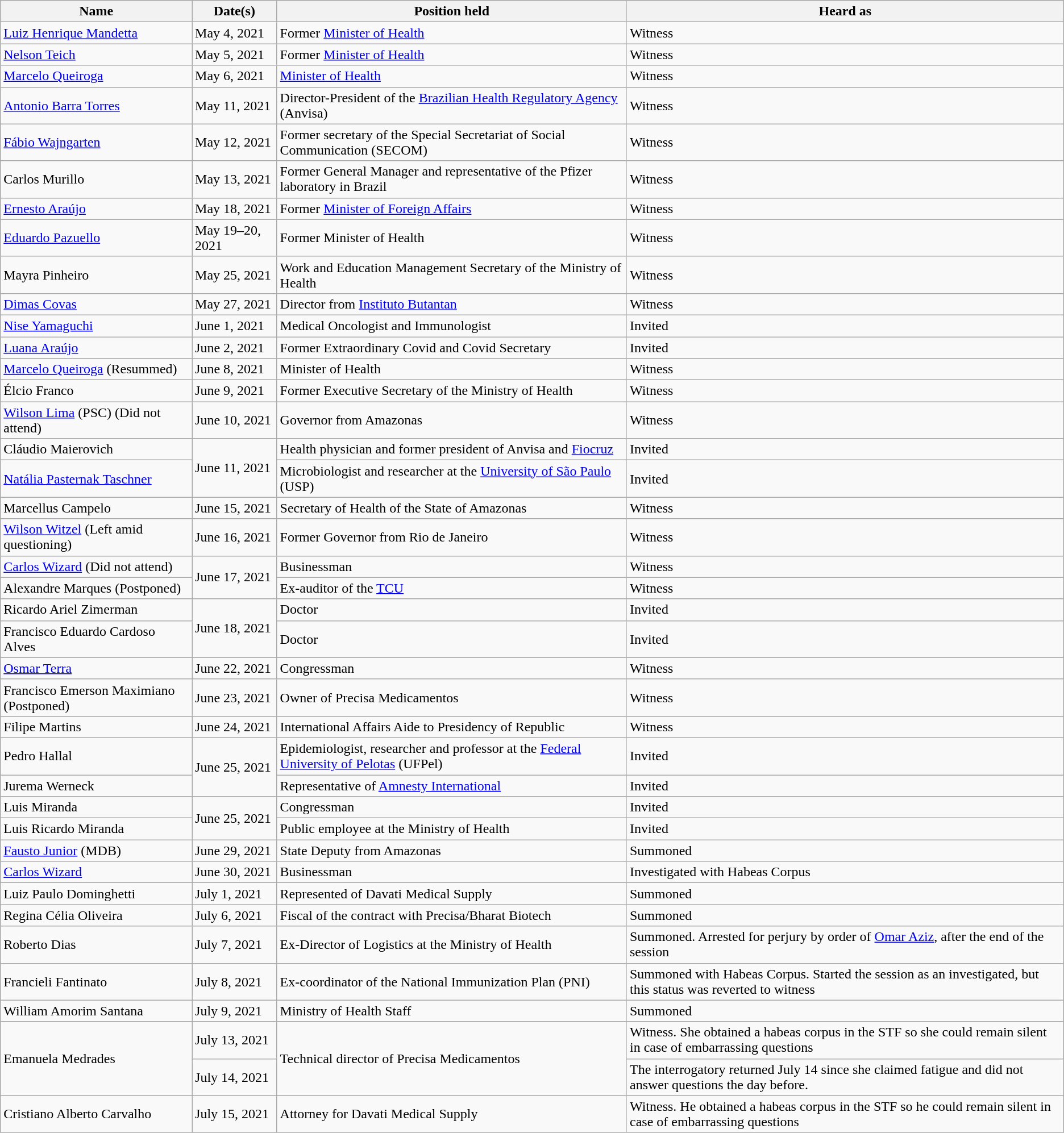<table class="wikitable" style="text-align:cdenter;">
<tr>
<th>Name</th>
<th>Date(s)</th>
<th>Position held</th>
<th>Heard as</th>
</tr>
<tr>
<td><a href='#'>Luiz Henrique Mandetta</a></td>
<td>May 4, 2021</td>
<td>Former <a href='#'>Minister of Health</a></td>
<td>Witness</td>
</tr>
<tr>
<td><a href='#'>Nelson Teich</a></td>
<td>May 5, 2021</td>
<td>Former <a href='#'>Minister of Health</a></td>
<td>Witness</td>
</tr>
<tr>
<td><a href='#'>Marcelo Queiroga</a></td>
<td>May 6, 2021</td>
<td><a href='#'>Minister of Health</a></td>
<td>Witness</td>
</tr>
<tr>
<td><a href='#'>Antonio Barra Torres</a></td>
<td>May 11, 2021</td>
<td>Director-President of the <a href='#'>Brazilian Health Regulatory Agency</a> (Anvisa)</td>
<td>Witness</td>
</tr>
<tr>
<td><a href='#'>Fábio Wajngarten</a></td>
<td>May 12, 2021</td>
<td>Former secretary of the Special Secretariat of Social Communication (SECOM)</td>
<td>Witness</td>
</tr>
<tr>
<td>Carlos Murillo</td>
<td>May 13, 2021</td>
<td>Former General Manager and representative of the Pfizer laboratory in Brazil</td>
<td>Witness</td>
</tr>
<tr>
<td><a href='#'>Ernesto Araújo</a></td>
<td>May 18, 2021</td>
<td>Former <a href='#'>Minister of Foreign Affairs</a></td>
<td>Witness</td>
</tr>
<tr>
<td><a href='#'>Eduardo Pazuello</a></td>
<td>May 19–20, 2021</td>
<td>Former Minister of Health</td>
<td>Witness</td>
</tr>
<tr>
<td>Mayra Pinheiro</td>
<td>May 25, 2021</td>
<td>Work and Education Management Secretary of the Ministry of Health</td>
<td>Witness</td>
</tr>
<tr>
<td><a href='#'>Dimas Covas</a></td>
<td>May 27, 2021</td>
<td>Director from <a href='#'>Instituto Butantan</a></td>
<td>Witness</td>
</tr>
<tr>
<td><a href='#'>Nise Yamaguchi</a></td>
<td>June 1, 2021</td>
<td>Medical Oncologist and Immunologist</td>
<td>Invited</td>
</tr>
<tr>
<td><a href='#'>Luana Araújo</a></td>
<td>June 2, 2021</td>
<td>Former Extraordinary Covid and Covid Secretary</td>
<td>Invited</td>
</tr>
<tr>
<td><a href='#'>Marcelo Queiroga</a> (Resummed)</td>
<td>June 8, 2021</td>
<td>Minister of Health</td>
<td>Witness</td>
</tr>
<tr>
<td>Élcio Franco</td>
<td>June 9, 2021</td>
<td>Former Executive Secretary of the Ministry of Health</td>
<td>Witness</td>
</tr>
<tr>
<td><a href='#'>Wilson Lima</a> (PSC) (Did not attend)</td>
<td>June 10, 2021</td>
<td>Governor from Amazonas</td>
<td>Witness</td>
</tr>
<tr>
<td>Cláudio Maierovich</td>
<td rowspan="2">June 11, 2021</td>
<td>Health physician and former president of Anvisa and <a href='#'>Fiocruz</a></td>
<td>Invited</td>
</tr>
<tr>
<td><a href='#'>Natália Pasternak Taschner</a></td>
<td>Microbiologist and researcher at the <a href='#'>University of São Paulo</a> (USP)</td>
<td>Invited</td>
</tr>
<tr>
<td>Marcellus Campelo</td>
<td>June 15, 2021</td>
<td>Secretary of Health of the State of Amazonas</td>
<td>Witness</td>
</tr>
<tr>
<td><a href='#'>Wilson Witzel</a> (Left amid questioning)</td>
<td>June 16, 2021</td>
<td>Former Governor from Rio de Janeiro</td>
<td>Witness</td>
</tr>
<tr>
<td><a href='#'>Carlos Wizard</a>  (Did not attend)</td>
<td rowspan="2">June 17, 2021</td>
<td>Businessman</td>
<td>Witness</td>
</tr>
<tr>
<td>Alexandre Marques (Postponed)</td>
<td>Ex-auditor of the <a href='#'>TCU</a></td>
<td>Witness</td>
</tr>
<tr>
<td>Ricardo Ariel Zimerman</td>
<td rowspan="2">June 18, 2021</td>
<td>Doctor</td>
<td>Invited</td>
</tr>
<tr>
<td>Francisco Eduardo Cardoso Alves</td>
<td>Doctor</td>
<td>Invited</td>
</tr>
<tr>
<td><a href='#'>Osmar Terra</a></td>
<td>June 22, 2021</td>
<td>Congressman</td>
<td>Witness</td>
</tr>
<tr>
<td>Francisco Emerson Maximiano (Postponed)</td>
<td>June 23, 2021</td>
<td>Owner of Precisa Medicamentos</td>
<td>Witness</td>
</tr>
<tr>
<td>Filipe Martins</td>
<td>June 24, 2021</td>
<td>International Affairs Aide to Presidency of Republic</td>
<td>Witness</td>
</tr>
<tr>
<td>Pedro Hallal</td>
<td rowspan="2">June 25, 2021</td>
<td>Epidemiologist, researcher and professor at the <a href='#'>Federal University of Pelotas</a> (UFPel)</td>
<td>Invited</td>
</tr>
<tr>
<td>Jurema Werneck</td>
<td>Representative of <a href='#'>Amnesty International</a></td>
<td>Invited</td>
</tr>
<tr>
<td>Luis Miranda</td>
<td rowspan="2">June 25, 2021</td>
<td>Congressman</td>
<td>Invited</td>
</tr>
<tr>
<td>Luis Ricardo Miranda</td>
<td>Public employee at the Ministry of Health</td>
<td>Invited</td>
</tr>
<tr>
<td><a href='#'>Fausto Junior</a> (MDB)</td>
<td>June 29, 2021</td>
<td>State Deputy from Amazonas</td>
<td>Summoned</td>
</tr>
<tr>
<td><a href='#'>Carlos Wizard</a></td>
<td>June 30, 2021</td>
<td>Businessman</td>
<td>Investigated with Habeas Corpus</td>
</tr>
<tr>
<td>Luiz Paulo Dominghetti</td>
<td>July 1, 2021</td>
<td>Represented of Davati Medical Supply</td>
<td>Summoned</td>
</tr>
<tr>
<td>Regina Célia Oliveira</td>
<td>July 6, 2021</td>
<td>Fiscal of the contract with Precisa/Bharat Biotech</td>
<td>Summoned</td>
</tr>
<tr>
<td>Roberto Dias</td>
<td>July 7, 2021</td>
<td>Ex-Director of Logistics at the Ministry of Health</td>
<td>Summoned. Arrested for perjury by order of <a href='#'>Omar Aziz</a>, after the end of the session</td>
</tr>
<tr>
<td>Francieli Fantinato</td>
<td>July 8, 2021</td>
<td>Ex-coordinator of the National Immunization Plan (PNI)</td>
<td>Summoned with Habeas Corpus. Started the session as an investigated, but this status was reverted to witness</td>
</tr>
<tr>
<td>William Amorim Santana</td>
<td>July 9, 2021</td>
<td>Ministry of Health Staff</td>
<td>Summoned</td>
</tr>
<tr>
<td rowspan=2>Emanuela Medrades</td>
<td>July 13, 2021</td>
<td rowspan=2>Technical director of Precisa Medicamentos</td>
<td>Witness. She obtained a habeas corpus in the STF so she could remain silent in case of embarrassing questions</td>
</tr>
<tr>
<td>July 14, 2021</td>
<td>The interrogatory returned July 14 since she claimed fatigue and did not answer questions the day before.</td>
</tr>
<tr>
<td>Cristiano Alberto Carvalho</td>
<td>July 15, 2021</td>
<td>Attorney for Davati Medical Supply</td>
<td>Witness. He obtained a habeas corpus in the STF so he could remain silent in case of embarrassing questions</td>
</tr>
</table>
